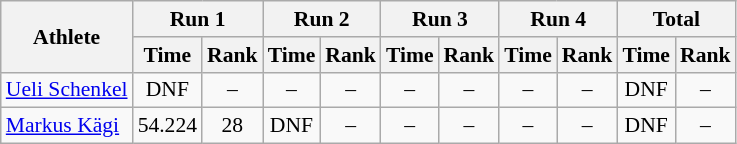<table class="wikitable" border="1" style="font-size:90%">
<tr>
<th rowspan="2">Athlete</th>
<th colspan="2">Run 1</th>
<th colspan="2">Run 2</th>
<th colspan="2">Run 3</th>
<th colspan="2">Run 4</th>
<th colspan="2">Total</th>
</tr>
<tr>
<th>Time</th>
<th>Rank</th>
<th>Time</th>
<th>Rank</th>
<th>Time</th>
<th>Rank</th>
<th>Time</th>
<th>Rank</th>
<th>Time</th>
<th>Rank</th>
</tr>
<tr>
<td><a href='#'>Ueli Schenkel</a></td>
<td align="center">DNF</td>
<td align="center">–</td>
<td align="center">–</td>
<td align="center">–</td>
<td align="center">–</td>
<td align="center">–</td>
<td align="center">–</td>
<td align="center">–</td>
<td align="center">DNF</td>
<td align="center">–</td>
</tr>
<tr>
<td><a href='#'>Markus Kägi</a></td>
<td align="center">54.224</td>
<td align="center">28</td>
<td align="center">DNF</td>
<td align="center">–</td>
<td align="center">–</td>
<td align="center">–</td>
<td align="center">–</td>
<td align="center">–</td>
<td align="center">DNF</td>
<td align="center">–</td>
</tr>
</table>
